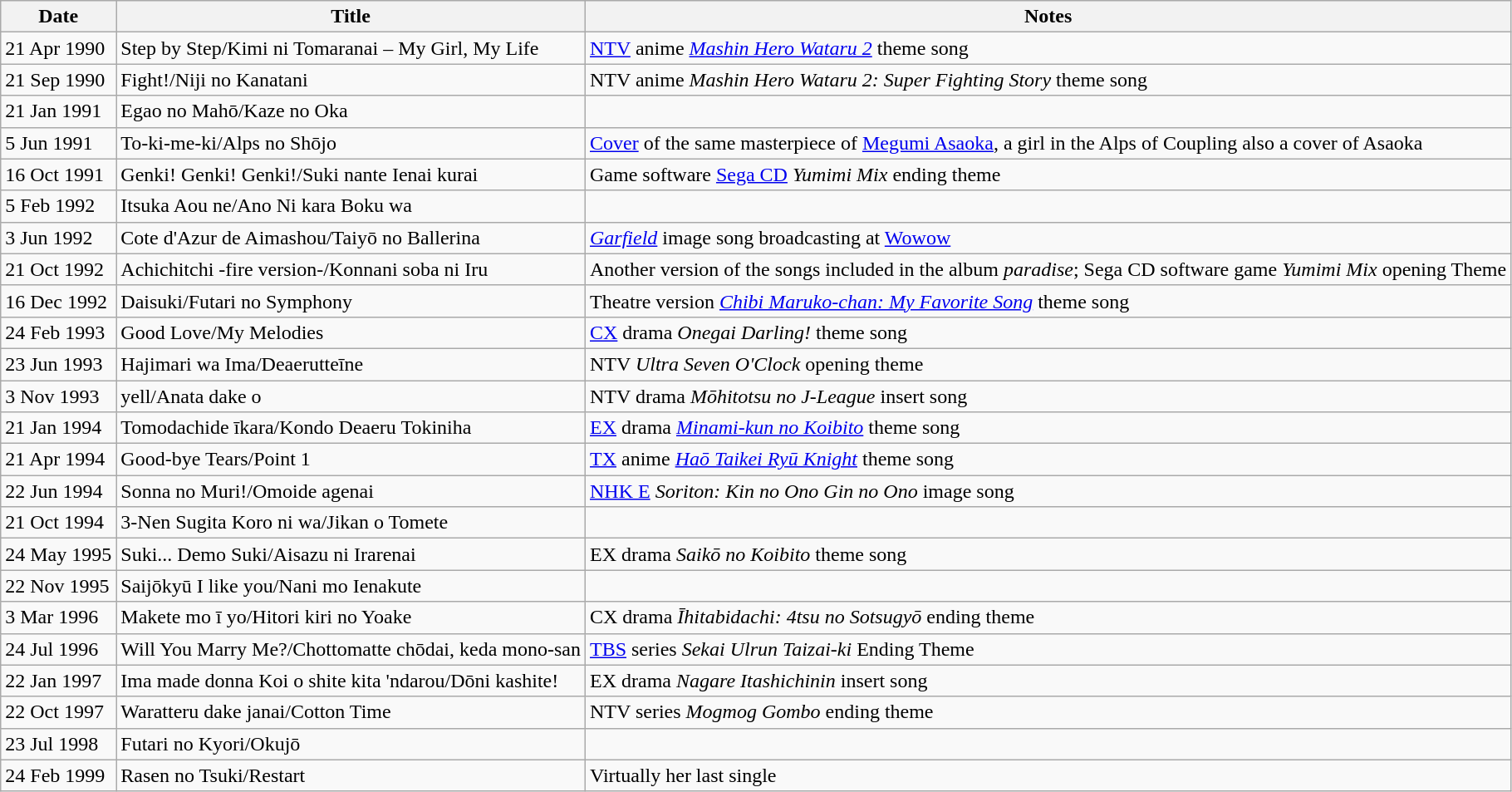<table class="wikitable">
<tr>
<th>Date</th>
<th>Title</th>
<th>Notes</th>
</tr>
<tr>
<td>21 Apr 1990</td>
<td>Step by Step/Kimi ni Tomaranai – My Girl, My Life</td>
<td><a href='#'>NTV</a> anime <em><a href='#'>Mashin Hero Wataru 2</a></em> theme song</td>
</tr>
<tr>
<td>21 Sep 1990</td>
<td>Fight!/Niji no Kanatani</td>
<td>NTV anime <em>Mashin Hero Wataru 2: Super Fighting Story</em> theme song</td>
</tr>
<tr>
<td>21 Jan 1991</td>
<td>Egao no Mahō/Kaze no Oka</td>
<td></td>
</tr>
<tr>
<td>5 Jun 1991</td>
<td>To-ki-me-ki/Alps no Shōjo</td>
<td><a href='#'>Cover</a> of the same masterpiece of <a href='#'>Megumi Asaoka</a>, a girl in the Alps of Coupling also a cover of Asaoka</td>
</tr>
<tr>
<td>16 Oct 1991</td>
<td>Genki! Genki! Genki!/Suki nante Ienai kurai</td>
<td>Game software <a href='#'>Sega CD</a> <em>Yumimi Mix</em> ending theme</td>
</tr>
<tr>
<td>5 Feb 1992</td>
<td>Itsuka Aou ne/Ano Ni kara Boku wa</td>
<td></td>
</tr>
<tr>
<td>3 Jun 1992</td>
<td>Cote d'Azur de Aimashou/Taiyō no Ballerina</td>
<td><em><a href='#'>Garfield</a></em> image song broadcasting at <a href='#'>Wowow</a></td>
</tr>
<tr>
<td>21 Oct 1992</td>
<td>Achichitchi -fire version-/Konnani soba ni Iru</td>
<td>Another version of the songs included in the album <em>paradise</em>; Sega CD software game <em>Yumimi Mix</em> opening Theme</td>
</tr>
<tr>
<td>16 Dec 1992</td>
<td>Daisuki/Futari no Symphony</td>
<td>Theatre version <em><a href='#'>Chibi Maruko-chan: My Favorite Song</a></em> theme song</td>
</tr>
<tr>
<td>24 Feb 1993</td>
<td>Good Love/My Melodies</td>
<td><a href='#'>CX</a> drama <em>Onegai Darling!</em> theme song</td>
</tr>
<tr>
<td>23 Jun 1993</td>
<td>Hajimari wa Ima/Deaerutteīne</td>
<td>NTV <em>Ultra Seven O'Clock</em> opening theme</td>
</tr>
<tr>
<td>3 Nov 1993</td>
<td>yell/Anata dake o</td>
<td>NTV drama <em>Mōhitotsu no J-League</em> insert song</td>
</tr>
<tr>
<td>21 Jan 1994</td>
<td>Tomodachide īkara/Kondo Deaeru Tokiniha</td>
<td><a href='#'>EX</a> drama <em><a href='#'>Minami-kun no Koibito</a></em> theme song</td>
</tr>
<tr>
<td>21 Apr 1994</td>
<td>Good-bye Tears/Point 1</td>
<td><a href='#'>TX</a> anime <em><a href='#'>Haō Taikei Ryū Knight</a></em> theme song</td>
</tr>
<tr>
<td>22 Jun 1994</td>
<td>Sonna no Muri!/Omoide agenai</td>
<td><a href='#'>NHK E</a> <em>Soriton: Kin no Ono Gin no Ono</em> image song</td>
</tr>
<tr>
<td>21 Oct 1994</td>
<td>3-Nen Sugita Koro ni wa/Jikan o Tomete</td>
<td></td>
</tr>
<tr>
<td>24 May 1995</td>
<td>Suki... Demo Suki/Aisazu ni Irarenai</td>
<td>EX drama <em>Saikō no Koibito</em> theme song</td>
</tr>
<tr>
<td>22 Nov 1995</td>
<td>Saijōkyū I like you/Nani mo Ienakute</td>
<td></td>
</tr>
<tr>
<td>3 Mar 1996</td>
<td>Makete mo ī yo/Hitori kiri no Yoake</td>
<td>CX drama <em>Īhitabidachi: 4tsu no Sotsugyō</em> ending theme</td>
</tr>
<tr>
<td>24 Jul 1996</td>
<td>Will You Marry Me?/Chottomatte chōdai, keda mono-san</td>
<td><a href='#'>TBS</a> series <em>Sekai Ulrun Taizai-ki</em> Ending Theme</td>
</tr>
<tr>
<td>22 Jan 1997</td>
<td>Ima made donna Koi o shite kita 'ndarou/Dōni kashite!</td>
<td>EX drama <em>Nagare Itashichinin</em> insert song</td>
</tr>
<tr>
<td>22 Oct 1997</td>
<td>Waratteru dake janai/Cotton Time</td>
<td>NTV series <em>Mogmog Gombo</em> ending theme</td>
</tr>
<tr>
<td>23 Jul 1998</td>
<td>Futari no Kyori/Okujō</td>
<td></td>
</tr>
<tr>
<td>24 Feb 1999</td>
<td>Rasen no Tsuki/Restart</td>
<td>Virtually her last single</td>
</tr>
</table>
